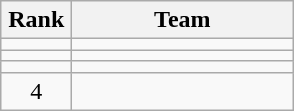<table class="wikitable" style="text-align: center;">
<tr>
<th width=40>Rank</th>
<th width=140>Team</th>
</tr>
<tr align=center>
<td></td>
<td style="text-align:left;"></td>
</tr>
<tr align=center>
<td></td>
<td style="text-align:left;"></td>
</tr>
<tr align=center>
<td></td>
<td style="text-align:left;"></td>
</tr>
<tr align=center>
<td>4</td>
<td style="text-align:left;"></td>
</tr>
</table>
